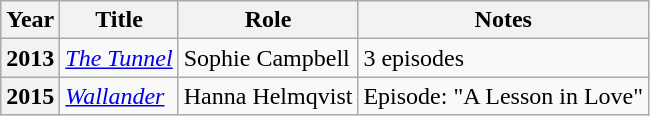<table class="wikitable plainrowheaders sortable">
<tr>
<th scope="col">Year</th>
<th scope="col">Title</th>
<th scope="col">Role</th>
<th scope="col" class="unsortable">Notes</th>
</tr>
<tr>
<th scope="row">2013</th>
<td><em><a href='#'>The Tunnel</a></em></td>
<td>Sophie Campbell</td>
<td>3 episodes</td>
</tr>
<tr>
<th scope="row">2015</th>
<td><em><a href='#'>Wallander</a></em></td>
<td>Hanna Helmqvist</td>
<td>Episode: "A Lesson in Love"</td>
</tr>
</table>
